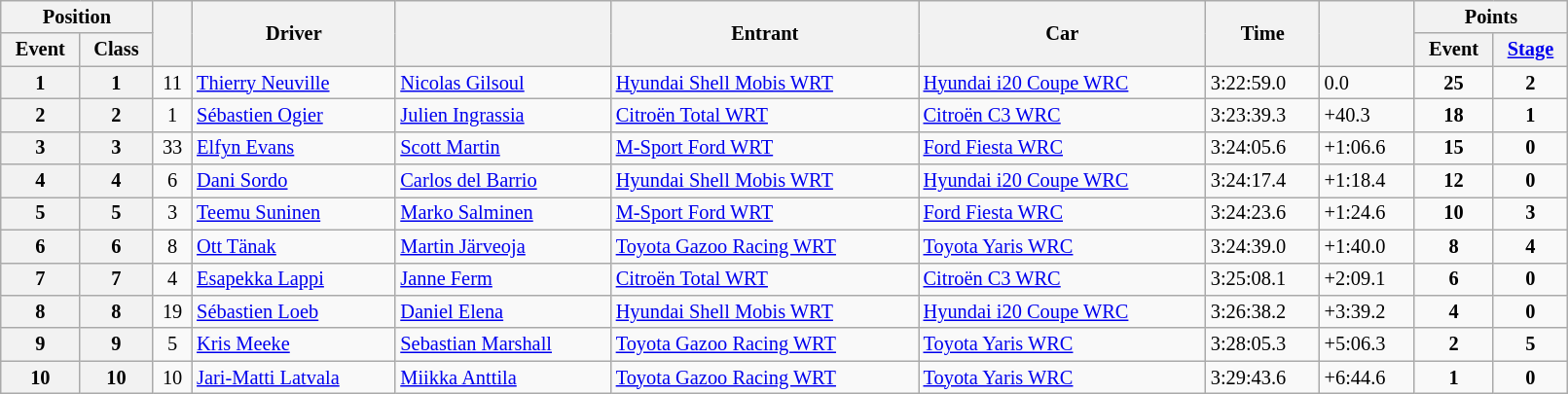<table class="wikitable" width=85% style="font-size: 85%;">
<tr>
<th colspan="2">Position</th>
<th rowspan="2"></th>
<th rowspan="2">Driver</th>
<th rowspan="2"></th>
<th rowspan="2">Entrant</th>
<th rowspan="2">Car</th>
<th rowspan="2">Time</th>
<th rowspan="2"></th>
<th colspan="2">Points</th>
</tr>
<tr>
<th>Event</th>
<th>Class</th>
<th>Event</th>
<th><a href='#'>Stage</a></th>
</tr>
<tr>
<th>1</th>
<th>1</th>
<td align="center">11</td>
<td><a href='#'>Thierry Neuville</a></td>
<td><a href='#'>Nicolas Gilsoul</a></td>
<td><a href='#'>Hyundai Shell Mobis WRT</a></td>
<td nowrap><a href='#'>Hyundai i20 Coupe WRC</a></td>
<td>3:22:59.0</td>
<td>0.0</td>
<td align="center"><strong>25</strong></td>
<td align="center"><strong>2</strong></td>
</tr>
<tr>
<th>2</th>
<th>2</th>
<td align="center">1</td>
<td><a href='#'>Sébastien Ogier</a></td>
<td><a href='#'>Julien Ingrassia</a></td>
<td><a href='#'>Citroën Total WRT</a></td>
<td><a href='#'>Citroën C3 WRC</a></td>
<td>3:23:39.3</td>
<td>+40.3</td>
<td align="center"><strong>18</strong></td>
<td align="center"><strong>1</strong></td>
</tr>
<tr>
<th>3</th>
<th>3</th>
<td align="center">33</td>
<td><a href='#'>Elfyn Evans</a></td>
<td><a href='#'>Scott Martin</a></td>
<td><a href='#'>M-Sport Ford WRT</a></td>
<td><a href='#'>Ford Fiesta WRC</a></td>
<td>3:24:05.6</td>
<td>+1:06.6</td>
<td align="center"><strong>15</strong></td>
<td align="center"><strong>0</strong></td>
</tr>
<tr>
<th>4</th>
<th>4</th>
<td align="center">6</td>
<td><a href='#'>Dani Sordo</a></td>
<td><a href='#'>Carlos del Barrio</a></td>
<td><a href='#'>Hyundai Shell Mobis WRT</a></td>
<td><a href='#'>Hyundai i20 Coupe WRC</a></td>
<td>3:24:17.4</td>
<td>+1:18.4</td>
<td align="center"><strong>12</strong></td>
<td align="center"><strong>0</strong></td>
</tr>
<tr>
<th>5</th>
<th>5</th>
<td align="center">3</td>
<td><a href='#'>Teemu Suninen</a></td>
<td><a href='#'>Marko Salminen</a></td>
<td><a href='#'>M-Sport Ford WRT</a></td>
<td><a href='#'>Ford Fiesta WRC</a></td>
<td>3:24:23.6</td>
<td>+1:24.6</td>
<td align="center"><strong>10</strong></td>
<td align="center"><strong>3</strong></td>
</tr>
<tr>
<th>6</th>
<th>6</th>
<td align="center">8</td>
<td><a href='#'>Ott Tänak</a></td>
<td><a href='#'>Martin Järveoja</a></td>
<td nowrap><a href='#'>Toyota Gazoo Racing WRT</a></td>
<td><a href='#'>Toyota Yaris WRC</a></td>
<td>3:24:39.0</td>
<td>+1:40.0</td>
<td align="center"><strong>8</strong></td>
<td align="center"><strong>4</strong></td>
</tr>
<tr>
<th>7</th>
<th>7</th>
<td align="center">4</td>
<td nowrap><a href='#'>Esapekka Lappi</a></td>
<td><a href='#'>Janne Ferm</a></td>
<td><a href='#'>Citroën Total WRT</a></td>
<td><a href='#'>Citroën C3 WRC</a></td>
<td>3:25:08.1</td>
<td>+2:09.1</td>
<td align="center"><strong>6</strong></td>
<td align="center"><strong>0</strong></td>
</tr>
<tr>
<th>8</th>
<th>8</th>
<td align="center">19</td>
<td><a href='#'>Sébastien Loeb</a></td>
<td><a href='#'>Daniel Elena</a></td>
<td><a href='#'>Hyundai Shell Mobis WRT</a></td>
<td><a href='#'>Hyundai i20 Coupe WRC</a></td>
<td>3:26:38.2</td>
<td>+3:39.2</td>
<td align="center"><strong>4</strong></td>
<td align="center"><strong>0</strong></td>
</tr>
<tr>
<th>9</th>
<th>9</th>
<td align="center">5</td>
<td><a href='#'>Kris Meeke</a></td>
<td nowrap><a href='#'>Sebastian Marshall</a></td>
<td><a href='#'>Toyota Gazoo Racing WRT</a></td>
<td><a href='#'>Toyota Yaris WRC</a></td>
<td>3:28:05.3</td>
<td>+5:06.3</td>
<td align="center"><strong>2</strong></td>
<td align="center"><strong>5</strong></td>
</tr>
<tr>
<th>10</th>
<th>10</th>
<td align="center">10</td>
<td><a href='#'>Jari-Matti Latvala</a></td>
<td><a href='#'>Miikka Anttila</a></td>
<td><a href='#'>Toyota Gazoo Racing WRT</a></td>
<td><a href='#'>Toyota Yaris WRC</a></td>
<td>3:29:43.6</td>
<td>+6:44.6</td>
<td align="center"><strong>1</strong></td>
<td align="center"><strong>0</strong></td>
</tr>
</table>
